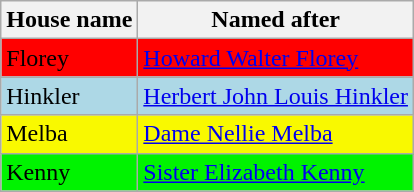<table class="wikitable">
<tr>
<th>House name</th>
<th>Named after</th>
</tr>
<tr style="background: red">
<td>Florey</td>
<td><a href='#'>Howard Walter Florey</a></td>
</tr>
<tr style="background: #ADD8E6;">
<td>Hinkler</td>
<td><a href='#'>Herbert John Louis Hinkler</a></td>
</tr>
<tr style="background: #F9F900;">
<td>Melba</td>
<td><a href='#'>Dame Nellie Melba</a></td>
</tr>
<tr style="background: #00F300;">
<td>Kenny</td>
<td><a href='#'>Sister Elizabeth Kenny</a></td>
</tr>
</table>
